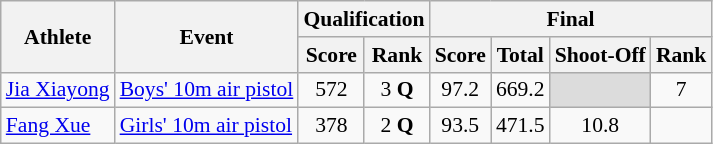<table class="wikitable" style="font-size:90%">
<tr>
<th rowspan="2">Athlete</th>
<th rowspan="2">Event</th>
<th colspan="2">Qualification</th>
<th colspan="4">Final</th>
</tr>
<tr>
<th>Score</th>
<th>Rank</th>
<th>Score</th>
<th>Total</th>
<th>Shoot-Off</th>
<th>Rank</th>
</tr>
<tr>
<td><a href='#'>Jia Xiayong</a></td>
<td><a href='#'>Boys' 10m air pistol</a></td>
<td align=center>572</td>
<td align=center>3 <strong>Q</strong></td>
<td align=center>97.2</td>
<td align=center>669.2</td>
<td bgcolor=#DCDCDC></td>
<td align=center>7</td>
</tr>
<tr>
<td><a href='#'>Fang Xue</a></td>
<td><a href='#'>Girls' 10m air pistol</a></td>
<td align=center>378</td>
<td align=center>2 <strong>Q</strong></td>
<td align=center>93.5</td>
<td align=center>471.5</td>
<td align=center>10.8</td>
<td align=center></td>
</tr>
</table>
